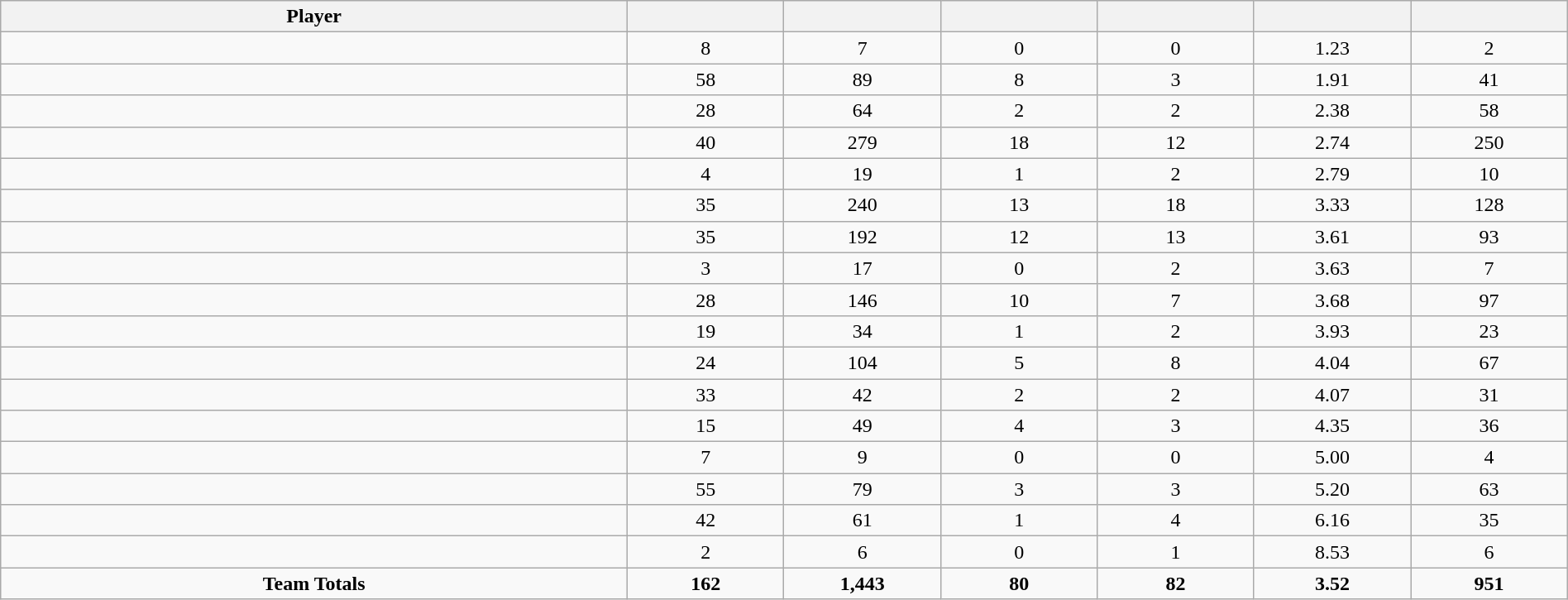<table class="wikitable sortable" style="text-align:center;" width="100%">
<tr>
<th width="40%">Player</th>
<th width="10%"></th>
<th width="10%" data-sort-type="number"></th>
<th width="10%"></th>
<th width="10%"></th>
<th width="10%"></th>
<th width="10%"></th>
</tr>
<tr>
<td></td>
<td>8</td>
<td>7</td>
<td>0</td>
<td>0</td>
<td>1.23</td>
<td>2</td>
</tr>
<tr>
<td></td>
<td>58</td>
<td>89</td>
<td>8</td>
<td>3</td>
<td>1.91</td>
<td>41</td>
</tr>
<tr>
<td></td>
<td>28</td>
<td>64</td>
<td>2</td>
<td>2</td>
<td>2.38</td>
<td>58</td>
</tr>
<tr>
<td></td>
<td>40</td>
<td>279</td>
<td>18</td>
<td>12</td>
<td>2.74</td>
<td>250</td>
</tr>
<tr>
<td></td>
<td>4</td>
<td>19</td>
<td>1</td>
<td>2</td>
<td>2.79</td>
<td>10</td>
</tr>
<tr>
<td></td>
<td>35</td>
<td>240</td>
<td>13</td>
<td>18</td>
<td>3.33</td>
<td>128</td>
</tr>
<tr>
<td></td>
<td>35</td>
<td>192</td>
<td>12</td>
<td>13</td>
<td>3.61</td>
<td>93</td>
</tr>
<tr>
<td></td>
<td>3</td>
<td>17</td>
<td>0</td>
<td>2</td>
<td>3.63</td>
<td>7</td>
</tr>
<tr>
<td></td>
<td>28</td>
<td>146</td>
<td>10</td>
<td>7</td>
<td>3.68</td>
<td>97</td>
</tr>
<tr>
<td></td>
<td>19</td>
<td>34</td>
<td>1</td>
<td>2</td>
<td>3.93</td>
<td>23</td>
</tr>
<tr>
<td></td>
<td>24</td>
<td>104</td>
<td>5</td>
<td>8</td>
<td>4.04</td>
<td>67</td>
</tr>
<tr>
<td></td>
<td>33</td>
<td>42</td>
<td>2</td>
<td>2</td>
<td>4.07</td>
<td>31</td>
</tr>
<tr>
<td></td>
<td>15</td>
<td>49</td>
<td>4</td>
<td>3</td>
<td>4.35</td>
<td>36</td>
</tr>
<tr>
<td></td>
<td>7</td>
<td>9</td>
<td>0</td>
<td>0</td>
<td>5.00</td>
<td>4</td>
</tr>
<tr>
<td></td>
<td>55</td>
<td>79</td>
<td>3</td>
<td>3</td>
<td>5.20</td>
<td>63</td>
</tr>
<tr>
<td></td>
<td>42</td>
<td>61</td>
<td>1</td>
<td>4</td>
<td>6.16</td>
<td>35</td>
</tr>
<tr>
<td></td>
<td>2</td>
<td>6</td>
<td>0</td>
<td>1</td>
<td>8.53</td>
<td>6</td>
</tr>
<tr>
<td><strong>Team Totals</strong></td>
<td><strong>162</strong></td>
<td><strong>1,443</strong></td>
<td><strong>80</strong></td>
<td><strong>82</strong></td>
<td><strong>3.52</strong></td>
<td><strong>951</strong></td>
</tr>
</table>
